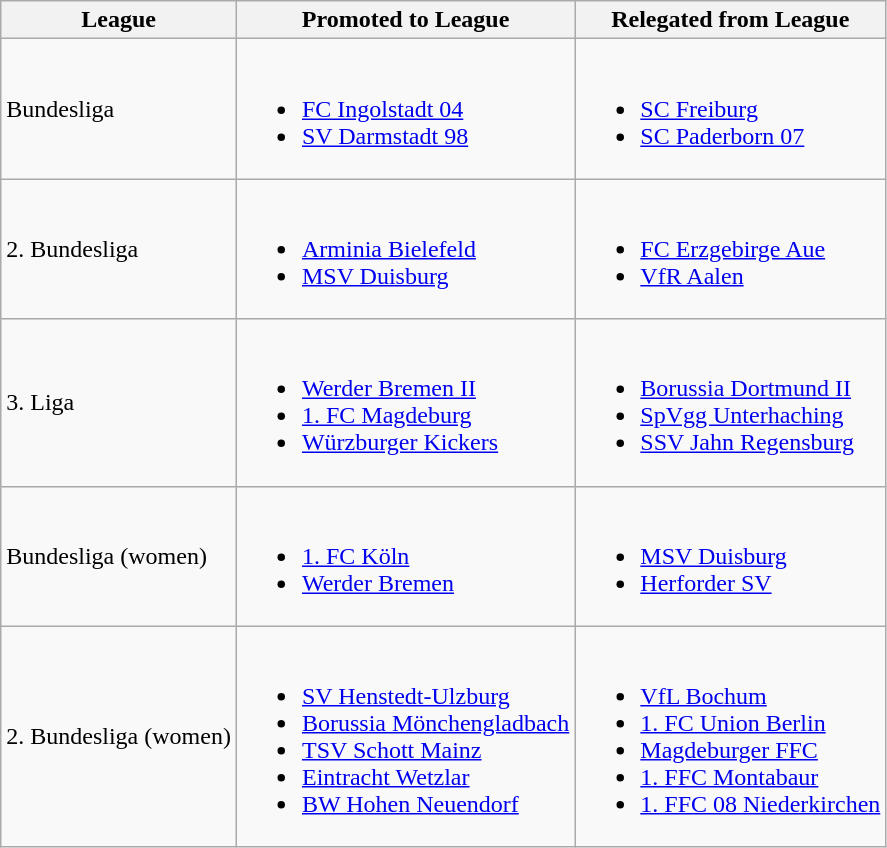<table class="wikitable">
<tr>
<th>League</th>
<th>Promoted to League</th>
<th>Relegated from League</th>
</tr>
<tr>
<td>Bundesliga</td>
<td><br><ul><li><a href='#'>FC Ingolstadt 04</a></li><li><a href='#'>SV Darmstadt 98</a></li></ul></td>
<td><br><ul><li><a href='#'>SC Freiburg</a></li><li><a href='#'>SC Paderborn 07</a></li></ul></td>
</tr>
<tr>
<td>2. Bundesliga</td>
<td><br><ul><li><a href='#'>Arminia Bielefeld</a></li><li><a href='#'>MSV Duisburg</a></li></ul></td>
<td><br><ul><li><a href='#'>FC Erzgebirge Aue</a></li><li><a href='#'>VfR Aalen</a></li></ul></td>
</tr>
<tr>
<td>3. Liga</td>
<td><br><ul><li><a href='#'>Werder Bremen II</a></li><li><a href='#'>1. FC Magdeburg</a></li><li><a href='#'>Würzburger Kickers</a></li></ul></td>
<td><br><ul><li><a href='#'>Borussia Dortmund II</a></li><li><a href='#'>SpVgg Unterhaching</a></li><li><a href='#'>SSV Jahn Regensburg</a></li></ul></td>
</tr>
<tr>
<td>Bundesliga (women)</td>
<td><br><ul><li><a href='#'>1. FC Köln</a></li><li><a href='#'>Werder Bremen</a></li></ul></td>
<td><br><ul><li><a href='#'>MSV Duisburg</a></li><li><a href='#'>Herforder SV</a></li></ul></td>
</tr>
<tr>
<td>2. Bundesliga (women)</td>
<td><br><ul><li><a href='#'>SV Henstedt-Ulzburg</a></li><li><a href='#'>Borussia Mönchengladbach</a></li><li><a href='#'>TSV Schott Mainz</a></li><li><a href='#'>Eintracht Wetzlar</a></li><li><a href='#'>BW Hohen Neuendorf</a></li></ul></td>
<td><br><ul><li><a href='#'>VfL Bochum</a></li><li><a href='#'>1. FC Union Berlin</a></li><li><a href='#'>Magdeburger FFC</a></li><li><a href='#'>1. FFC Montabaur</a></li><li><a href='#'>1. FFC 08 Niederkirchen</a></li></ul></td>
</tr>
</table>
